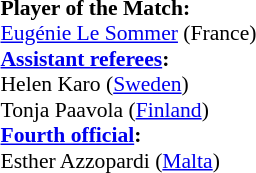<table width=100% style="font-size: 90%">
<tr>
<td><br><strong>Player of the Match:</strong>
<br><a href='#'>Eugénie Le Sommer</a> (France)<br><strong><a href='#'>Assistant referees</a>:</strong>
<br>Helen Karo (<a href='#'>Sweden</a>)
<br>Tonja Paavola (<a href='#'>Finland</a>)
<br><strong><a href='#'>Fourth official</a>:</strong>
<br>Esther Azzopardi (<a href='#'>Malta</a>)</td>
</tr>
</table>
